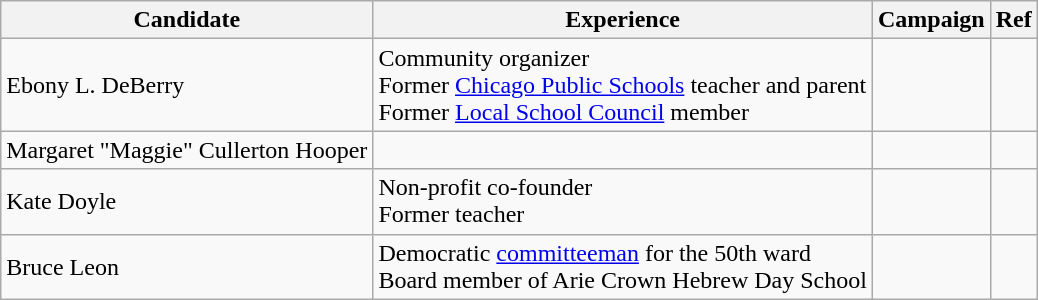<table class="wikitable">
<tr>
<th>Candidate</th>
<th>Experience</th>
<th>Campaign</th>
<th>Ref</th>
</tr>
<tr>
<td>Ebony L. DeBerry</td>
<td>Community organizer<br>Former <a href='#'>Chicago Public Schools</a> teacher and parent<br>Former <a href='#'>Local School Council</a> member</td>
<td></td>
<td></td>
</tr>
<tr>
<td>Margaret "Maggie" Cullerton Hooper</td>
<td></td>
<td></td>
<td></td>
</tr>
<tr>
<td>Kate Doyle</td>
<td>Non-profit co-founder<br>Former teacher</td>
<td></td>
<td></td>
</tr>
<tr>
<td>Bruce Leon</td>
<td>Democratic <a href='#'>committeeman</a> for the 50th ward<br>Board member of Arie Crown Hebrew Day School</td>
<td></td>
<td></td>
</tr>
</table>
